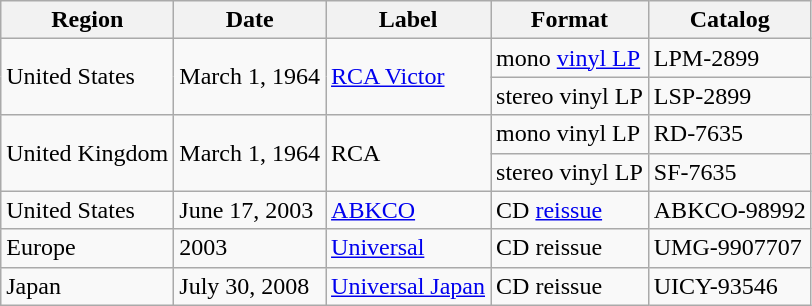<table class="wikitable">
<tr>
<th>Region</th>
<th>Date</th>
<th>Label</th>
<th>Format</th>
<th>Catalog</th>
</tr>
<tr>
<td rowspan="2">United States</td>
<td rowspan="2">March 1, 1964</td>
<td rowspan="2"><a href='#'>RCA Victor</a></td>
<td>mono <a href='#'>vinyl LP</a></td>
<td>LPM-2899</td>
</tr>
<tr>
<td>stereo vinyl LP</td>
<td>LSP-2899</td>
</tr>
<tr>
<td rowspan="2">United Kingdom</td>
<td rowspan="2">March 1, 1964</td>
<td rowspan="2">RCA</td>
<td>mono vinyl LP</td>
<td>RD-7635</td>
</tr>
<tr>
<td>stereo vinyl LP</td>
<td>SF-7635</td>
</tr>
<tr>
<td>United States</td>
<td>June 17, 2003</td>
<td><a href='#'>ABKCO</a></td>
<td>CD <a href='#'>reissue</a></td>
<td>ABKCO-98992</td>
</tr>
<tr>
<td>Europe</td>
<td>2003</td>
<td><a href='#'>Universal</a></td>
<td>CD reissue</td>
<td>UMG-9907707</td>
</tr>
<tr>
<td>Japan</td>
<td>July 30, 2008</td>
<td><a href='#'>Universal Japan</a></td>
<td>CD reissue</td>
<td>UICY-93546</td>
</tr>
</table>
